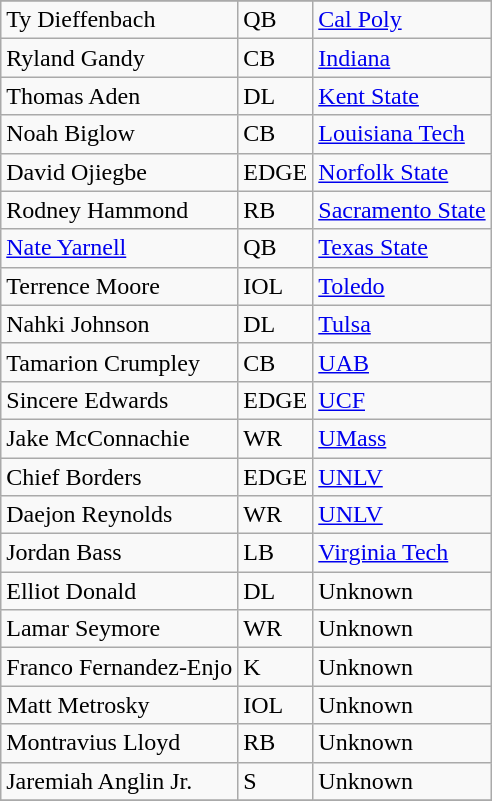<table class="wikitable sortable">
<tr>
</tr>
<tr>
<td>Ty Dieffenbach</td>
<td>QB</td>
<td><a href='#'>Cal Poly</a></td>
</tr>
<tr>
<td>Ryland Gandy</td>
<td>CB</td>
<td><a href='#'>Indiana</a></td>
</tr>
<tr>
<td>Thomas Aden</td>
<td>DL</td>
<td><a href='#'>Kent State</a></td>
</tr>
<tr>
<td>Noah Biglow</td>
<td>CB</td>
<td><a href='#'>Louisiana Tech</a></td>
</tr>
<tr>
<td>David Ojiegbe</td>
<td>EDGE</td>
<td><a href='#'>Norfolk State</a></td>
</tr>
<tr>
<td>Rodney Hammond</td>
<td>RB</td>
<td><a href='#'>Sacramento State</a></td>
</tr>
<tr>
<td><a href='#'>Nate Yarnell</a></td>
<td>QB</td>
<td><a href='#'>Texas State</a></td>
</tr>
<tr>
<td>Terrence Moore</td>
<td>IOL</td>
<td><a href='#'>Toledo</a></td>
</tr>
<tr>
<td>Nahki Johnson</td>
<td>DL</td>
<td><a href='#'>Tulsa</a></td>
</tr>
<tr>
<td>Tamarion Crumpley</td>
<td>CB</td>
<td><a href='#'>UAB</a></td>
</tr>
<tr>
<td>Sincere Edwards</td>
<td>EDGE</td>
<td><a href='#'>UCF</a></td>
</tr>
<tr>
<td>Jake McConnachie</td>
<td>WR</td>
<td><a href='#'>UMass</a></td>
</tr>
<tr>
<td>Chief Borders</td>
<td>EDGE</td>
<td><a href='#'>UNLV</a></td>
</tr>
<tr>
<td>Daejon Reynolds</td>
<td>WR</td>
<td><a href='#'>UNLV</a></td>
</tr>
<tr>
<td>Jordan Bass</td>
<td>LB</td>
<td><a href='#'>Virginia Tech</a></td>
</tr>
<tr>
<td>Elliot Donald</td>
<td>DL</td>
<td>Unknown</td>
</tr>
<tr>
<td>Lamar Seymore</td>
<td>WR</td>
<td>Unknown</td>
</tr>
<tr>
<td>Franco Fernandez-Enjo</td>
<td>K</td>
<td>Unknown</td>
</tr>
<tr>
<td>Matt Metrosky</td>
<td>IOL</td>
<td>Unknown</td>
</tr>
<tr>
<td>Montravius Lloyd</td>
<td>RB</td>
<td>Unknown</td>
</tr>
<tr>
<td>Jaremiah Anglin Jr.</td>
<td>S</td>
<td>Unknown</td>
</tr>
<tr>
</tr>
</table>
